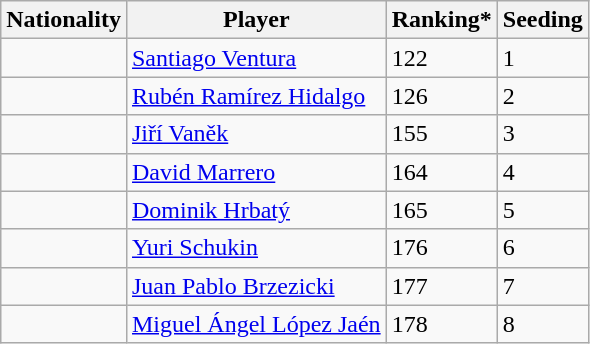<table class="wikitable" border="1">
<tr>
<th>Nationality</th>
<th>Player</th>
<th>Ranking*</th>
<th>Seeding</th>
</tr>
<tr>
<td></td>
<td><a href='#'>Santiago Ventura</a></td>
<td>122</td>
<td>1</td>
</tr>
<tr>
<td></td>
<td><a href='#'>Rubén Ramírez Hidalgo</a></td>
<td>126</td>
<td>2</td>
</tr>
<tr>
<td></td>
<td><a href='#'>Jiří Vaněk</a></td>
<td>155</td>
<td>3</td>
</tr>
<tr>
<td></td>
<td><a href='#'>David Marrero</a></td>
<td>164</td>
<td>4</td>
</tr>
<tr>
<td></td>
<td><a href='#'>Dominik Hrbatý</a></td>
<td>165</td>
<td>5</td>
</tr>
<tr>
<td></td>
<td><a href='#'>Yuri Schukin</a></td>
<td>176</td>
<td>6</td>
</tr>
<tr>
<td></td>
<td><a href='#'>Juan Pablo Brzezicki</a></td>
<td>177</td>
<td>7</td>
</tr>
<tr>
<td></td>
<td><a href='#'>Miguel Ángel López Jaén</a></td>
<td>178</td>
<td>8</td>
</tr>
</table>
